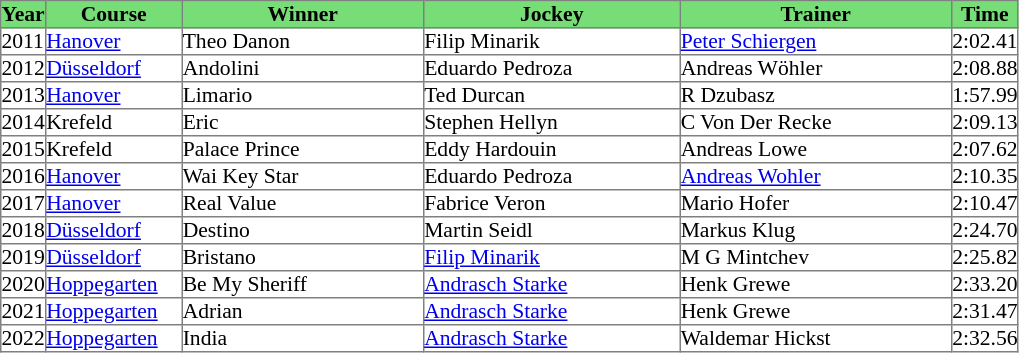<table class = "sortable" | border="1" cellpadding="0" style="border-collapse: collapse; font-size:90%">
<tr bgcolor="#77dd77" align="center">
<th>Year</th>
<th>Course</th>
<th>Winner</th>
<th>Jockey</th>
<th>Trainer</th>
<th>Time</th>
</tr>
<tr>
<td>2011</td>
<td width=90px><a href='#'>Hanover</a></td>
<td width=160px>Theo Danon</td>
<td width=170px>Filip Minarik</td>
<td width=180px><a href='#'>Peter Schiergen</a></td>
<td>2:02.41</td>
</tr>
<tr>
<td>2012</td>
<td><a href='#'>Düsseldorf</a></td>
<td>Andolini </td>
<td>Eduardo Pedroza</td>
<td>Andreas Wöhler</td>
<td>2:08.88</td>
</tr>
<tr>
<td>2013</td>
<td><a href='#'>Hanover</a></td>
<td>Limario</td>
<td>Ted Durcan</td>
<td>R Dzubasz</td>
<td>1:57.99</td>
</tr>
<tr>
<td>2014</td>
<td>Krefeld</td>
<td>Eric</td>
<td>Stephen Hellyn</td>
<td>C Von Der Recke</td>
<td>2:09.13</td>
</tr>
<tr>
<td>2015</td>
<td>Krefeld</td>
<td>Palace Prince</td>
<td>Eddy Hardouin</td>
<td>Andreas Lowe</td>
<td>2:07.62</td>
</tr>
<tr>
<td>2016</td>
<td><a href='#'>Hanover</a></td>
<td>Wai Key Star</td>
<td>Eduardo Pedroza</td>
<td><a href='#'>Andreas Wohler</a></td>
<td>2:10.35</td>
</tr>
<tr>
<td>2017</td>
<td><a href='#'>Hanover</a></td>
<td>Real Value</td>
<td>Fabrice Veron</td>
<td>Mario Hofer</td>
<td>2:10.47</td>
</tr>
<tr>
<td>2018</td>
<td><a href='#'>Düsseldorf</a></td>
<td>Destino</td>
<td>Martin Seidl</td>
<td>Markus Klug</td>
<td>2:24.70</td>
</tr>
<tr>
<td>2019</td>
<td><a href='#'>Düsseldorf</a></td>
<td>Bristano</td>
<td><a href='#'>Filip Minarik</a></td>
<td>M G Mintchev</td>
<td>2:25.82</td>
</tr>
<tr>
<td>2020</td>
<td><a href='#'>Hoppegarten</a></td>
<td>Be My Sheriff</td>
<td><a href='#'>Andrasch Starke</a></td>
<td>Henk Grewe</td>
<td>2:33.20</td>
</tr>
<tr>
<td>2021</td>
<td><a href='#'>Hoppegarten</a></td>
<td>Adrian</td>
<td><a href='#'>Andrasch Starke</a></td>
<td>Henk Grewe</td>
<td>2:31.47</td>
</tr>
<tr>
<td>2022</td>
<td><a href='#'>Hoppegarten</a></td>
<td>India</td>
<td><a href='#'>Andrasch Starke</a></td>
<td>Waldemar Hickst</td>
<td>2:32.56</td>
</tr>
</table>
